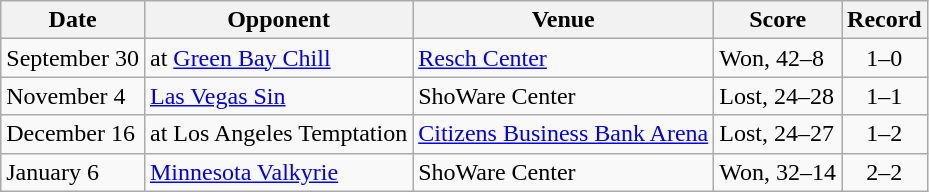<table class="wikitable">
<tr>
<th>Date</th>
<th>Opponent</th>
<th>Venue</th>
<th>Score</th>
<th>Record</th>
</tr>
<tr>
<td>September 30</td>
<td>at <a href='#'>Green Bay Chill</a></td>
<td><a href='#'>Resch Center</a></td>
<td>Won, 42–8</td>
<td align=center>1–0</td>
</tr>
<tr>
<td>November 4</td>
<td><a href='#'>Las Vegas Sin</a></td>
<td>ShoWare Center</td>
<td>Lost, 24–28</td>
<td align=center>1–1</td>
</tr>
<tr>
<td>December 16</td>
<td>at Los Angeles Temptation</td>
<td><a href='#'>Citizens Business Bank Arena</a></td>
<td>Lost, 24–27</td>
<td align=center>1–2</td>
</tr>
<tr>
<td>January 6</td>
<td><a href='#'>Minnesota Valkyrie</a></td>
<td>ShoWare Center</td>
<td>Won, 32–14</td>
<td align=center>2–2</td>
</tr>
</table>
